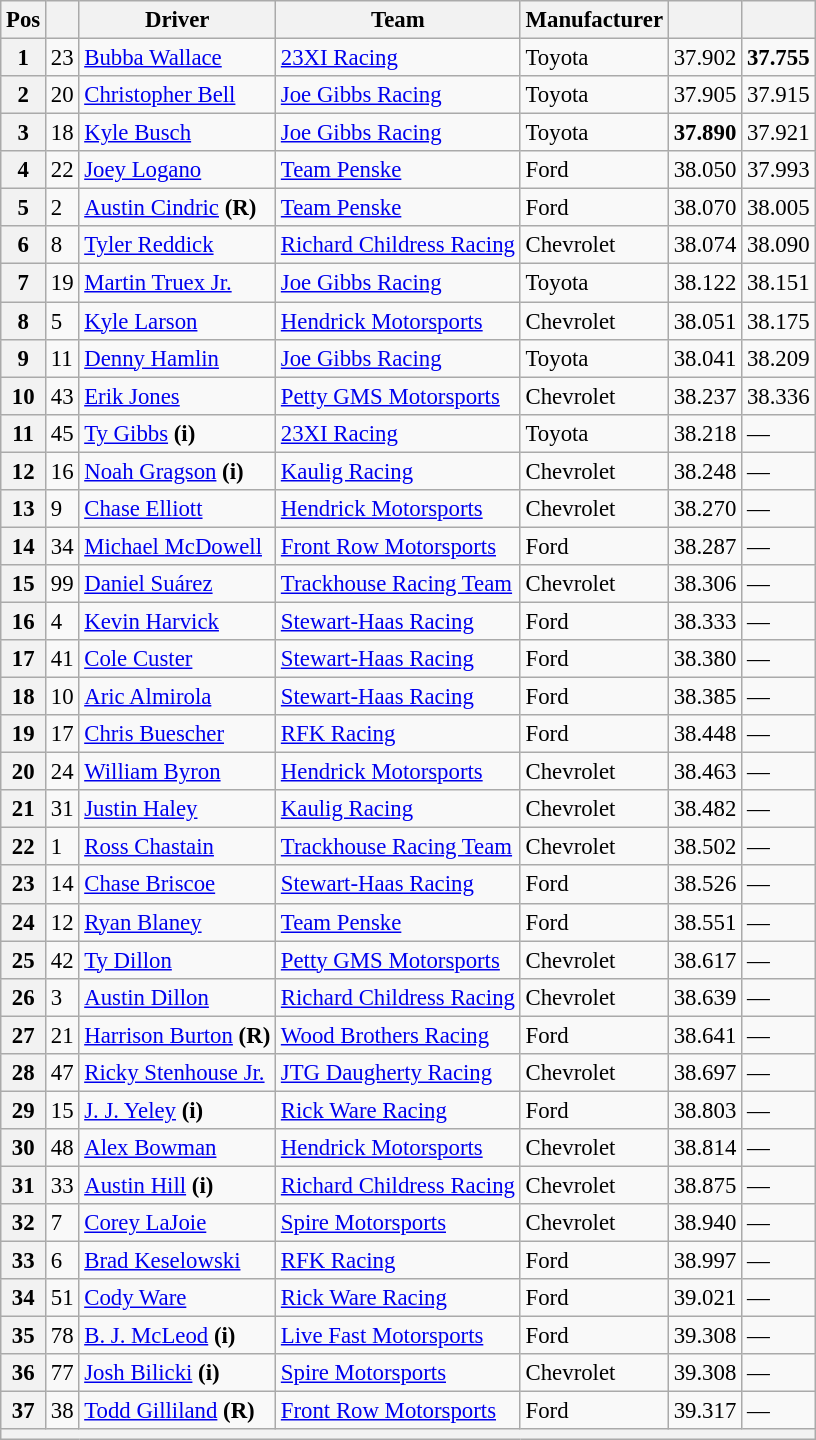<table class="wikitable" style="font-size:95%">
<tr>
<th>Pos</th>
<th></th>
<th>Driver</th>
<th>Team</th>
<th>Manufacturer</th>
<th></th>
<th></th>
</tr>
<tr>
<th>1</th>
<td>23</td>
<td><a href='#'>Bubba Wallace</a></td>
<td><a href='#'>23XI Racing</a></td>
<td>Toyota</td>
<td>37.902</td>
<td><strong>37.755</strong></td>
</tr>
<tr>
<th>2</th>
<td>20</td>
<td><a href='#'>Christopher Bell</a></td>
<td><a href='#'>Joe Gibbs Racing</a></td>
<td>Toyota</td>
<td>37.905</td>
<td>37.915</td>
</tr>
<tr>
<th>3</th>
<td>18</td>
<td><a href='#'>Kyle Busch</a></td>
<td><a href='#'>Joe Gibbs Racing</a></td>
<td>Toyota</td>
<td><strong>37.890</strong></td>
<td>37.921</td>
</tr>
<tr>
<th>4</th>
<td>22</td>
<td><a href='#'>Joey Logano</a></td>
<td><a href='#'>Team Penske</a></td>
<td>Ford</td>
<td>38.050</td>
<td>37.993</td>
</tr>
<tr>
<th>5</th>
<td>2</td>
<td><a href='#'>Austin Cindric</a> <strong>(R)</strong></td>
<td><a href='#'>Team Penske</a></td>
<td>Ford</td>
<td>38.070</td>
<td>38.005</td>
</tr>
<tr>
<th>6</th>
<td>8</td>
<td><a href='#'>Tyler Reddick</a></td>
<td><a href='#'>Richard Childress Racing</a></td>
<td>Chevrolet</td>
<td>38.074</td>
<td>38.090</td>
</tr>
<tr>
<th>7</th>
<td>19</td>
<td><a href='#'>Martin Truex Jr.</a></td>
<td><a href='#'>Joe Gibbs Racing</a></td>
<td>Toyota</td>
<td>38.122</td>
<td>38.151</td>
</tr>
<tr>
<th>8</th>
<td>5</td>
<td><a href='#'>Kyle Larson</a></td>
<td><a href='#'>Hendrick Motorsports</a></td>
<td>Chevrolet</td>
<td>38.051</td>
<td>38.175</td>
</tr>
<tr>
<th>9</th>
<td>11</td>
<td><a href='#'>Denny Hamlin</a></td>
<td><a href='#'>Joe Gibbs Racing</a></td>
<td>Toyota</td>
<td>38.041</td>
<td>38.209</td>
</tr>
<tr>
<th>10</th>
<td>43</td>
<td><a href='#'>Erik Jones</a></td>
<td><a href='#'>Petty GMS Motorsports</a></td>
<td>Chevrolet</td>
<td>38.237</td>
<td>38.336</td>
</tr>
<tr>
<th>11</th>
<td>45</td>
<td><a href='#'>Ty Gibbs</a> <strong>(i)</strong></td>
<td><a href='#'>23XI Racing</a></td>
<td>Toyota</td>
<td>38.218</td>
<td>—</td>
</tr>
<tr>
<th>12</th>
<td>16</td>
<td><a href='#'>Noah Gragson</a> <strong>(i)</strong></td>
<td><a href='#'>Kaulig Racing</a></td>
<td>Chevrolet</td>
<td>38.248</td>
<td>—</td>
</tr>
<tr>
<th>13</th>
<td>9</td>
<td><a href='#'>Chase Elliott</a></td>
<td><a href='#'>Hendrick Motorsports</a></td>
<td>Chevrolet</td>
<td>38.270</td>
<td>—</td>
</tr>
<tr>
<th>14</th>
<td>34</td>
<td><a href='#'>Michael McDowell</a></td>
<td><a href='#'>Front Row Motorsports</a></td>
<td>Ford</td>
<td>38.287</td>
<td>—</td>
</tr>
<tr>
<th>15</th>
<td>99</td>
<td><a href='#'>Daniel Suárez</a></td>
<td><a href='#'>Trackhouse Racing Team</a></td>
<td>Chevrolet</td>
<td>38.306</td>
<td>—</td>
</tr>
<tr>
<th>16</th>
<td>4</td>
<td><a href='#'>Kevin Harvick</a></td>
<td><a href='#'>Stewart-Haas Racing</a></td>
<td>Ford</td>
<td>38.333</td>
<td>—</td>
</tr>
<tr>
<th>17</th>
<td>41</td>
<td><a href='#'>Cole Custer</a></td>
<td><a href='#'>Stewart-Haas Racing</a></td>
<td>Ford</td>
<td>38.380</td>
<td>—</td>
</tr>
<tr>
<th>18</th>
<td>10</td>
<td><a href='#'>Aric Almirola</a></td>
<td><a href='#'>Stewart-Haas Racing</a></td>
<td>Ford</td>
<td>38.385</td>
<td>—</td>
</tr>
<tr>
<th>19</th>
<td>17</td>
<td><a href='#'>Chris Buescher</a></td>
<td><a href='#'>RFK Racing</a></td>
<td>Ford</td>
<td>38.448</td>
<td>—</td>
</tr>
<tr>
<th>20</th>
<td>24</td>
<td><a href='#'>William Byron</a></td>
<td><a href='#'>Hendrick Motorsports</a></td>
<td>Chevrolet</td>
<td>38.463</td>
<td>—</td>
</tr>
<tr>
<th>21</th>
<td>31</td>
<td><a href='#'>Justin Haley</a></td>
<td><a href='#'>Kaulig Racing</a></td>
<td>Chevrolet</td>
<td>38.482</td>
<td>—</td>
</tr>
<tr>
<th>22</th>
<td>1</td>
<td><a href='#'>Ross Chastain</a></td>
<td><a href='#'>Trackhouse Racing Team</a></td>
<td>Chevrolet</td>
<td>38.502</td>
<td>—</td>
</tr>
<tr>
<th>23</th>
<td>14</td>
<td><a href='#'>Chase Briscoe</a></td>
<td><a href='#'>Stewart-Haas Racing</a></td>
<td>Ford</td>
<td>38.526</td>
<td>—</td>
</tr>
<tr>
<th>24</th>
<td>12</td>
<td><a href='#'>Ryan Blaney</a></td>
<td><a href='#'>Team Penske</a></td>
<td>Ford</td>
<td>38.551</td>
<td>—</td>
</tr>
<tr>
<th>25</th>
<td>42</td>
<td><a href='#'>Ty Dillon</a></td>
<td><a href='#'>Petty GMS Motorsports</a></td>
<td>Chevrolet</td>
<td>38.617</td>
<td>—</td>
</tr>
<tr>
<th>26</th>
<td>3</td>
<td><a href='#'>Austin Dillon</a></td>
<td><a href='#'>Richard Childress Racing</a></td>
<td>Chevrolet</td>
<td>38.639</td>
<td>—</td>
</tr>
<tr>
<th>27</th>
<td>21</td>
<td><a href='#'>Harrison Burton</a> <strong>(R)</strong></td>
<td><a href='#'>Wood Brothers Racing</a></td>
<td>Ford</td>
<td>38.641</td>
<td>—</td>
</tr>
<tr>
<th>28</th>
<td>47</td>
<td><a href='#'>Ricky Stenhouse Jr.</a></td>
<td><a href='#'>JTG Daugherty Racing</a></td>
<td>Chevrolet</td>
<td>38.697</td>
<td>—</td>
</tr>
<tr>
<th>29</th>
<td>15</td>
<td><a href='#'>J. J. Yeley</a> <strong>(i)</strong></td>
<td><a href='#'>Rick Ware Racing</a></td>
<td>Ford</td>
<td>38.803</td>
<td>—</td>
</tr>
<tr>
<th>30</th>
<td>48</td>
<td><a href='#'>Alex Bowman</a></td>
<td><a href='#'>Hendrick Motorsports</a></td>
<td>Chevrolet</td>
<td>38.814</td>
<td>—</td>
</tr>
<tr>
<th>31</th>
<td>33</td>
<td><a href='#'>Austin Hill</a> <strong>(i)</strong></td>
<td><a href='#'>Richard Childress Racing</a></td>
<td>Chevrolet</td>
<td>38.875</td>
<td>—</td>
</tr>
<tr>
<th>32</th>
<td>7</td>
<td><a href='#'>Corey LaJoie</a></td>
<td><a href='#'>Spire Motorsports</a></td>
<td>Chevrolet</td>
<td>38.940</td>
<td>—</td>
</tr>
<tr>
<th>33</th>
<td>6</td>
<td><a href='#'>Brad Keselowski</a></td>
<td><a href='#'>RFK Racing</a></td>
<td>Ford</td>
<td>38.997</td>
<td>—</td>
</tr>
<tr>
<th>34</th>
<td>51</td>
<td><a href='#'>Cody Ware</a></td>
<td><a href='#'>Rick Ware Racing</a></td>
<td>Ford</td>
<td>39.021</td>
<td>—</td>
</tr>
<tr>
<th>35</th>
<td>78</td>
<td><a href='#'>B. J. McLeod</a> <strong>(i)</strong></td>
<td><a href='#'>Live Fast Motorsports</a></td>
<td>Ford</td>
<td>39.308</td>
<td>—</td>
</tr>
<tr>
<th>36</th>
<td>77</td>
<td><a href='#'>Josh Bilicki</a> <strong>(i)</strong></td>
<td><a href='#'>Spire Motorsports</a></td>
<td>Chevrolet</td>
<td>39.308</td>
<td>—</td>
</tr>
<tr>
<th>37</th>
<td>38</td>
<td><a href='#'>Todd Gilliland</a> <strong>(R)</strong></td>
<td><a href='#'>Front Row Motorsports</a></td>
<td>Ford</td>
<td>39.317</td>
<td>—</td>
</tr>
<tr>
<th colspan="7"></th>
</tr>
</table>
